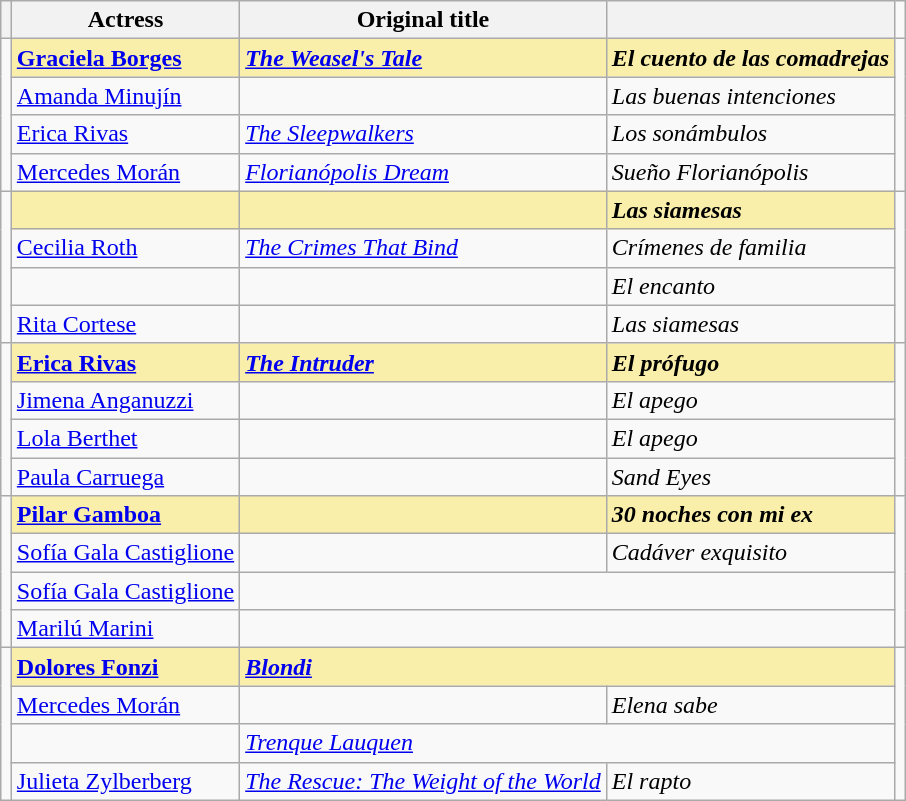<table class="wikitable sortable" style=" margin-left: auto; margin-right: auto">
<tr>
<th></th>
<th>Actress</th>
<th class = "unsortable">Original title</th>
<th class = "unsortable" align= "center"></th>
</tr>
<tr>
<td rowspan = "4"></td>
<td bgcolor = "f9efaa"><strong><a href='#'>Graciela Borges</a> </strong></td>
<td bgcolor = "f9efaa"><strong><em><a href='#'>The Weasel's Tale</a></em></strong></td>
<td bgcolor = "f9efaa"><strong><em>El cuento de las comadrejas</em></strong></td>
<td rowspan = "4"></td>
</tr>
<tr>
<td><a href='#'>Amanda Minujín</a></td>
<td><em></em></td>
<td><em>Las buenas intenciones</em></td>
</tr>
<tr>
<td><a href='#'>Erica Rivas</a></td>
<td><em><a href='#'>The Sleepwalkers</a></em></td>
<td><em>Los sonámbulos</em></td>
</tr>
<tr>
<td><a href='#'>Mercedes Morán</a></td>
<td><em><a href='#'>Florianópolis Dream</a></em></td>
<td><em>Sueño Florianópolis</em></td>
</tr>
<tr>
<td rowspan = "4"></td>
<td bgcolor = "f9efaa"><strong> </strong></td>
<td bgcolor = "f9efaa"><strong><em></em></strong></td>
<td bgcolor = "f9efaa"><strong><em>Las siamesas</em></strong></td>
<td rowspan = "4"></td>
</tr>
<tr>
<td><a href='#'>Cecilia Roth</a></td>
<td><em><a href='#'>The Crimes That Bind</a></em></td>
<td><em>Crímenes de familia</em></td>
</tr>
<tr>
<td></td>
<td><em></em></td>
<td><em>El encanto</em></td>
</tr>
<tr>
<td><a href='#'>Rita Cortese</a></td>
<td><em></em></td>
<td><em>Las siamesas</em></td>
</tr>
<tr>
<td rowspan = "4"></td>
<td bgcolor = "f9efaa"><strong><a href='#'>Erica Rivas</a> </strong></td>
<td bgcolor = "f9efaa"><strong><em><a href='#'>The Intruder</a></em></strong></td>
<td bgcolor = "f9efaa"><strong><em>El prófugo</em></strong></td>
<td rowspan = "4"></td>
</tr>
<tr>
<td><a href='#'>Jimena Anganuzzi</a></td>
<td><em></em></td>
<td><em>El apego</em></td>
</tr>
<tr>
<td><a href='#'>Lola Berthet</a></td>
<td><em></em></td>
<td><em>El apego</em></td>
</tr>
<tr>
<td><a href='#'>Paula Carruega</a></td>
<td><em></em></td>
<td><em>Sand Eyes</em></td>
</tr>
<tr>
<td rowspan = "4"></td>
<td bgcolor = "f9efaa"><strong><a href='#'>Pilar Gamboa</a> </strong></td>
<td bgcolor = "f9efaa"><strong><em></em></strong></td>
<td bgcolor = "f9efaa"><strong><em>30 noches con mi ex</em></strong></td>
<td rowspan = "4"></td>
</tr>
<tr>
<td><a href='#'>Sofía Gala Castiglione</a></td>
<td><em></em></td>
<td><em>Cadáver exquisito</em></td>
</tr>
<tr>
<td><a href='#'>Sofía Gala Castiglione</a></td>
<td colspan = "2"><em></em></td>
</tr>
<tr>
<td><a href='#'>Marilú Marini</a></td>
<td colspan = "2"><em></em></td>
</tr>
<tr>
<td rowspan = "4"></td>
<td bgcolor = "f9efaa"><strong><a href='#'>Dolores Fonzi</a> </strong></td>
<td colspan = "2" bgcolor = "f9efaa"><strong><em><a href='#'>Blondi</a></em></strong></td>
<td rowspan = "4"></td>
</tr>
<tr>
<td><a href='#'>Mercedes Morán</a></td>
<td><em></em></td>
<td><em>Elena sabe</em></td>
</tr>
<tr>
<td></td>
<td colspan = "2"><em><a href='#'>Trenque Lauquen</a></em></td>
</tr>
<tr>
<td><a href='#'>Julieta Zylberberg</a></td>
<td><em><a href='#'>The Rescue: The Weight of the World</a></em></td>
<td><em>El rapto</em></td>
</tr>
</table>
